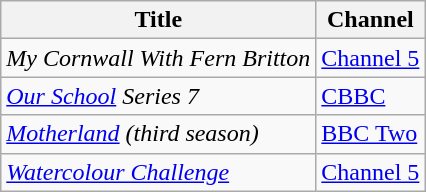<table class="wikitable">
<tr>
<th>Title</th>
<th>Channel</th>
</tr>
<tr>
<td><em>My Cornwall With Fern Britton</em></td>
<td><a href='#'>Channel 5</a></td>
</tr>
<tr>
<td><em><a href='#'>Our School</a> Series 7</em></td>
<td><a href='#'>CBBC</a></td>
</tr>
<tr>
<td><em><a href='#'>Motherland</a></em> <em>(third season)</em></td>
<td><a href='#'>BBC Two</a></td>
</tr>
<tr>
<td><em><a href='#'>Watercolour Challenge</a></em></td>
<td><a href='#'>Channel 5</a></td>
</tr>
</table>
